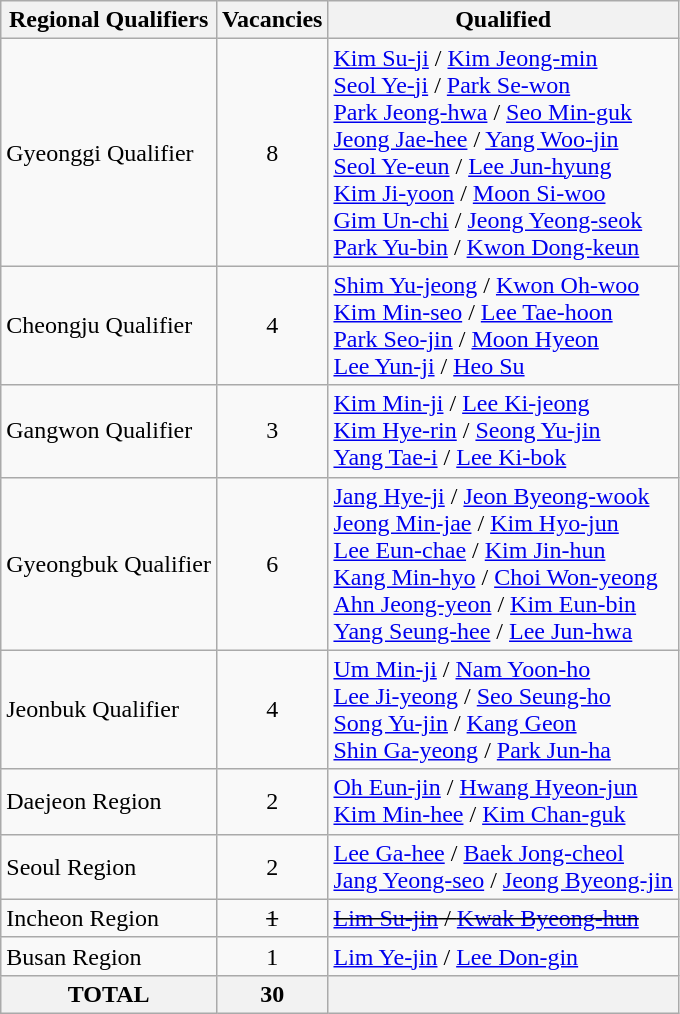<table class="wikitable" border="1">
<tr>
<th>Regional Qualifiers</th>
<th>Vacancies</th>
<th>Qualified</th>
</tr>
<tr>
<td> Gyeonggi Qualifier</td>
<td align=center>8</td>
<td><a href='#'>Kim Su-ji</a> / <a href='#'>Kim Jeong-min</a> <br> <a href='#'>Seol Ye-ji</a> / <a href='#'>Park Se-won</a> <br> <a href='#'>Park Jeong-hwa</a> / <a href='#'>Seo Min-guk</a> <br> <a href='#'>Jeong Jae-hee</a> / <a href='#'>Yang Woo-jin</a> <br> <a href='#'>Seol Ye-eun</a> / <a href='#'>Lee Jun-hyung</a> <br> <a href='#'>Kim Ji-yoon</a> / <a href='#'>Moon Si-woo</a> <br> <a href='#'>Gim Un-chi</a> / <a href='#'>Jeong Yeong-seok</a> <br> <a href='#'>Park Yu-bin</a> / <a href='#'>Kwon Dong-keun</a></td>
</tr>
<tr>
<td> Cheongju Qualifier</td>
<td align=center>4</td>
<td><a href='#'>Shim Yu-jeong</a> / <a href='#'>Kwon Oh-woo</a> <br> <a href='#'>Kim Min-seo</a> / <a href='#'>Lee Tae-hoon</a> <br> <a href='#'>Park Seo-jin</a> / <a href='#'>Moon Hyeon</a> <br> <a href='#'>Lee Yun-ji</a> / <a href='#'>Heo Su</a></td>
</tr>
<tr>
<td> Gangwon Qualifier</td>
<td align=center>3</td>
<td><a href='#'>Kim Min-ji</a> / <a href='#'>Lee Ki-jeong</a> <br> <a href='#'>Kim Hye-rin</a> / <a href='#'>Seong Yu-jin</a> <br> <a href='#'>Yang Tae-i</a> / <a href='#'>Lee Ki-bok</a></td>
</tr>
<tr>
<td> Gyeongbuk Qualifier</td>
<td align=center>6</td>
<td><a href='#'>Jang Hye-ji</a> / <a href='#'>Jeon Byeong-wook</a> <br> <a href='#'>Jeong Min-jae</a> / <a href='#'>Kim Hyo-jun</a> <br> <a href='#'>Lee Eun-chae</a> / <a href='#'>Kim Jin-hun</a> <br> <a href='#'>Kang Min-hyo</a> / <a href='#'>Choi Won-yeong</a> <br> <a href='#'>Ahn Jeong-yeon</a> / <a href='#'>Kim Eun-bin</a> <br> <a href='#'>Yang Seung-hee</a> / <a href='#'>Lee Jun-hwa</a></td>
</tr>
<tr>
<td> Jeonbuk Qualifier</td>
<td align=center>4</td>
<td><a href='#'>Um Min-ji</a> / <a href='#'>Nam Yoon-ho</a> <br> <a href='#'>Lee Ji-yeong</a> / <a href='#'>Seo Seung-ho</a> <br> <a href='#'>Song Yu-jin</a> / <a href='#'>Kang Geon</a> <br> <a href='#'>Shin Ga-yeong</a> / <a href='#'>Park Jun-ha</a></td>
</tr>
<tr>
<td> Daejeon Region</td>
<td align=center>2</td>
<td><a href='#'>Oh Eun-jin</a> / <a href='#'>Hwang Hyeon-jun</a> <br> <a href='#'>Kim Min-hee</a> / <a href='#'>Kim Chan-guk</a></td>
</tr>
<tr>
<td> Seoul Region</td>
<td align=center>2</td>
<td><a href='#'>Lee Ga-hee</a> / <a href='#'>Baek Jong-cheol</a> <br> <a href='#'>Jang Yeong-seo</a> / <a href='#'>Jeong Byeong-jin</a></td>
</tr>
<tr>
<td> Incheon Region</td>
<td align=center><s>1</s></td>
<td><s><a href='#'>Lim Su-jin</a> / <a href='#'>Kwak Byeong-hun</a></s></td>
</tr>
<tr>
<td> Busan Region</td>
<td align=center>1</td>
<td><a href='#'>Lim Ye-jin</a> / <a href='#'>Lee Don-gin</a></td>
</tr>
<tr>
<th>TOTAL</th>
<th>30</th>
<th></th>
</tr>
</table>
